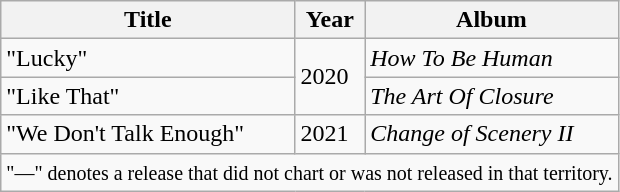<table class="wikitable">
<tr>
<th>Title</th>
<th>Year</th>
<th>Album</th>
</tr>
<tr>
<td>"Lucky"<br></td>
<td rowspan="2">2020</td>
<td><em>How To Be Human</em></td>
</tr>
<tr>
<td>"Like That"<br></td>
<td><em>The Art Of Closure</em></td>
</tr>
<tr>
<td>"We Don't Talk Enough"<br></td>
<td>2021</td>
<td><em>Change of Scenery II</em></td>
</tr>
<tr>
<td colspan="3"><small>"—" denotes a release that did not chart or was not released in that territory.</small></td>
</tr>
</table>
